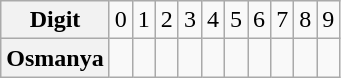<table class="wikitable" style="text-align: center;">
<tr>
<th>Digit</th>
<td>0</td>
<td>1</td>
<td>2</td>
<td>3</td>
<td>4</td>
<td>5</td>
<td>6</td>
<td>7</td>
<td>8</td>
<td>9</td>
</tr>
<tr>
<th>Osmanya</th>
<td style="font-size:1.5em;"></td>
<td style="font-size:1.5em;"></td>
<td style="font-size:1.5em;"></td>
<td style="font-size:1.5em;"></td>
<td style="font-size:1.5em;"></td>
<td style="font-size:1.5em;"></td>
<td style="font-size:1.5em;"></td>
<td style="font-size:1.5em;"></td>
<td style="font-size:1.5em;"></td>
<td style="font-size:1.5em;"></td>
</tr>
</table>
